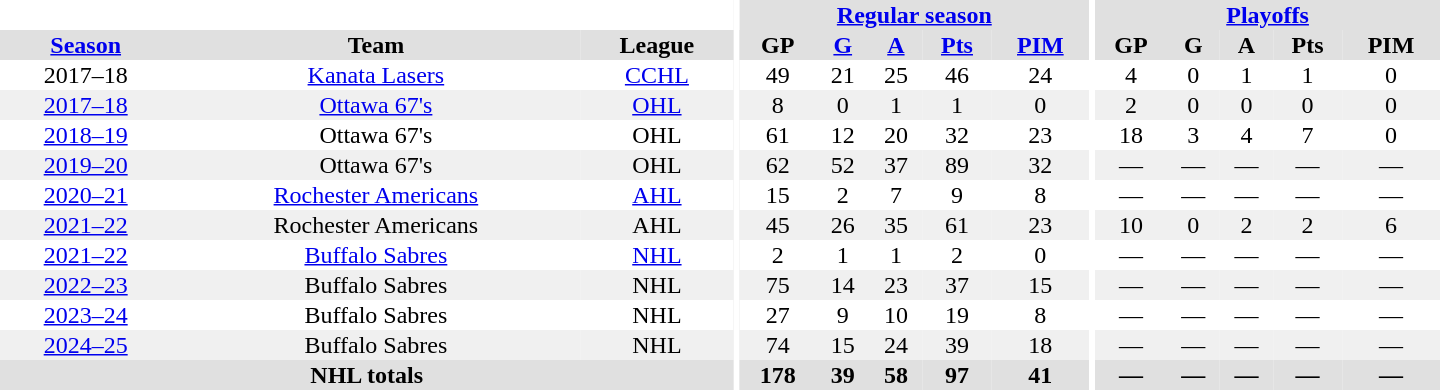<table border="0" cellpadding="1" cellspacing="0" style="text-align:center; width:60em;">
<tr bgcolor="#e0e0e0">
<th colspan="3" bgcolor="#ffffff"></th>
<th rowspan="92" bgcolor="#ffffff"></th>
<th colspan="5"><a href='#'>Regular season</a></th>
<th rowspan="92" bgcolor="#ffffff"></th>
<th colspan="5"><a href='#'>Playoffs</a></th>
</tr>
<tr bgcolor="#e0e0e0">
<th><a href='#'>Season</a></th>
<th>Team</th>
<th>League</th>
<th>GP</th>
<th><a href='#'>G</a></th>
<th><a href='#'>A</a></th>
<th><a href='#'>Pts</a></th>
<th><a href='#'>PIM</a></th>
<th>GP</th>
<th>G</th>
<th>A</th>
<th>Pts</th>
<th>PIM</th>
</tr>
<tr>
<td>2017–18</td>
<td><a href='#'>Kanata Lasers</a></td>
<td><a href='#'>CCHL</a></td>
<td>49</td>
<td>21</td>
<td>25</td>
<td>46</td>
<td>24</td>
<td>4</td>
<td>0</td>
<td>1</td>
<td>1</td>
<td>0</td>
</tr>
<tr bgcolor="#f0f0f0">
<td><a href='#'>2017–18</a></td>
<td><a href='#'>Ottawa 67's</a></td>
<td><a href='#'>OHL</a></td>
<td>8</td>
<td>0</td>
<td>1</td>
<td>1</td>
<td>0</td>
<td>2</td>
<td>0</td>
<td>0</td>
<td>0</td>
<td>0</td>
</tr>
<tr>
<td><a href='#'>2018–19</a></td>
<td>Ottawa 67's</td>
<td>OHL</td>
<td>61</td>
<td>12</td>
<td>20</td>
<td>32</td>
<td>23</td>
<td>18</td>
<td>3</td>
<td>4</td>
<td>7</td>
<td>0</td>
</tr>
<tr bgcolor="#f0f0f0">
<td><a href='#'>2019–20</a></td>
<td>Ottawa 67's</td>
<td>OHL</td>
<td>62</td>
<td>52</td>
<td>37</td>
<td>89</td>
<td>32</td>
<td>—</td>
<td>—</td>
<td>—</td>
<td>—</td>
<td>—</td>
</tr>
<tr>
<td><a href='#'>2020–21</a></td>
<td><a href='#'>Rochester Americans</a></td>
<td><a href='#'>AHL</a></td>
<td>15</td>
<td>2</td>
<td>7</td>
<td>9</td>
<td>8</td>
<td>—</td>
<td>—</td>
<td>—</td>
<td>—</td>
<td>—</td>
</tr>
<tr bgcolor="#f0f0f0">
<td><a href='#'>2021–22</a></td>
<td>Rochester Americans</td>
<td>AHL</td>
<td>45</td>
<td>26</td>
<td>35</td>
<td>61</td>
<td>23</td>
<td>10</td>
<td>0</td>
<td>2</td>
<td>2</td>
<td>6</td>
</tr>
<tr>
<td><a href='#'>2021–22</a></td>
<td><a href='#'>Buffalo Sabres</a></td>
<td><a href='#'>NHL</a></td>
<td>2</td>
<td>1</td>
<td>1</td>
<td>2</td>
<td>0</td>
<td>—</td>
<td>—</td>
<td>—</td>
<td>—</td>
<td>—</td>
</tr>
<tr bgcolor="#f0f0f0">
<td><a href='#'>2022–23</a></td>
<td>Buffalo Sabres</td>
<td>NHL</td>
<td>75</td>
<td>14</td>
<td>23</td>
<td>37</td>
<td>15</td>
<td>—</td>
<td>—</td>
<td>—</td>
<td>—</td>
<td>—</td>
</tr>
<tr>
<td><a href='#'>2023–24</a></td>
<td>Buffalo Sabres</td>
<td>NHL</td>
<td>27</td>
<td>9</td>
<td>10</td>
<td>19</td>
<td>8</td>
<td>—</td>
<td>—</td>
<td>—</td>
<td>—</td>
<td>—</td>
</tr>
<tr bgcolor="#f0f0f0">
<td><a href='#'>2024–25</a></td>
<td>Buffalo Sabres</td>
<td>NHL</td>
<td>74</td>
<td>15</td>
<td>24</td>
<td>39</td>
<td>18</td>
<td>—</td>
<td>—</td>
<td>—</td>
<td>—</td>
<td>—</td>
</tr>
<tr bgcolor="#e0e0e0">
<th colspan="3">NHL totals</th>
<th>178</th>
<th>39</th>
<th>58</th>
<th>97</th>
<th>41</th>
<th>—</th>
<th>—</th>
<th>—</th>
<th>—</th>
<th>—</th>
</tr>
</table>
